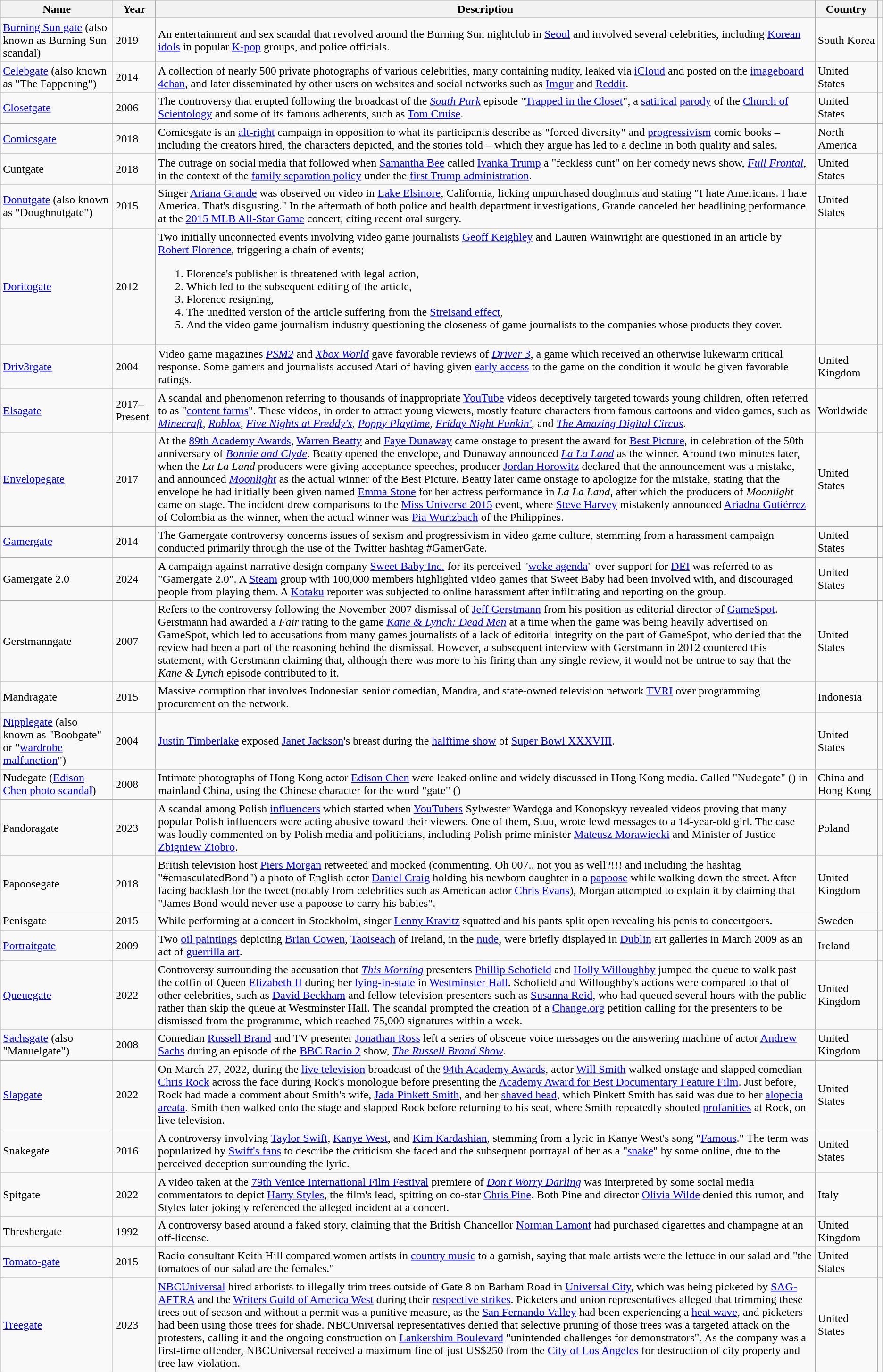<table class="wikitable sortable">
<tr>
<th>Name</th>
<th>Year</th>
<th>Description</th>
<th>Country</th>
<th></th>
</tr>
<tr>
<td><a href='#'>Burning Sun gate</a> (also known as Burning Sun scandal)</td>
<td>2019</td>
<td>An entertainment and sex scandal that revolved around the Burning Sun nightclub in <a href='#'>Seoul</a> and involved several celebrities, including <a href='#'>Korean idols</a> in popular <a href='#'>K-pop</a> groups, and police officials.</td>
<td>South Korea</td>
<td></td>
</tr>
<tr>
<td><a href='#'>Celebgate</a> (also known as "The Fappening")</td>
<td>2014</td>
<td>A collection of nearly 500 private photographs of various celebrities, many containing nudity, leaked via <a href='#'>iCloud</a> and posted on the <a href='#'>imageboard</a> <a href='#'>4chan</a>, and later disseminated by other users on websites and social networks such as <a href='#'>Imgur</a> and <a href='#'>Reddit</a>.</td>
<td>United States</td>
<td></td>
</tr>
<tr>
<td><a href='#'>Closetgate</a></td>
<td>2006</td>
<td>The controversy that erupted following the broadcast of the <em><a href='#'>South Park</a></em> episode "<a href='#'>Trapped in the Closet</a>", a <a href='#'>satirical</a> <a href='#'>parody</a> of the <a href='#'>Church of Scientology</a> and some of its famous adherents, such as <a href='#'>Tom Cruise</a>.</td>
<td>United States</td>
<td></td>
</tr>
<tr>
<td><a href='#'>Comicsgate</a></td>
<td>2018</td>
<td>Comicsgate is an <a href='#'>alt-right</a> campaign in opposition to what its participants describe as "forced diversity" and <a href='#'>progressivism</a> comic books – including the creators hired, the characters depicted, and the stories told – which they argue has led to a decline in both quality and sales.</td>
<td>North America</td>
<td></td>
</tr>
<tr>
<td>Cuntgate</td>
<td>2018</td>
<td>The outrage on social media that followed when <a href='#'>Samantha Bee</a> called <a href='#'>Ivanka Trump</a> a "feckless cunt" on her comedy news show, <a href='#'><em>Full Frontal</em></a>, in the context of the <a href='#'>family separation policy</a> under the <a href='#'>first Trump administration</a>.</td>
<td>United States</td>
<td></td>
</tr>
<tr>
<td><a href='#'>Donutgate</a> (also known as "Doughnutgate")</td>
<td>2015</td>
<td>Singer <a href='#'>Ariana Grande</a> was observed on video in <a href='#'>Lake Elsinore</a>, California, licking unpurchased doughnuts and stating "I hate Americans. I hate America. That's disgusting."  In the aftermath of both police and health department investigations, Grande canceled her headlining performance at the <a href='#'>2015 MLB All-Star Game</a> concert, citing recent oral surgery.</td>
<td>United States</td>
<td></td>
</tr>
<tr>
<td><a href='#'>Doritogate</a></td>
<td>2012</td>
<td>Two initially unconnected events involving video game journalists <a href='#'>Geoff Keighley</a> and Lauren Wainwright are questioned in an article by <a href='#'>Robert Florence</a>, triggering a chain of events;<br><ol><li>Florence's publisher is threatened with legal action,</li><li>Which led to the subsequent editing of the article,</li><li>Florence resigning,</li><li>The unedited version of the article suffering from the <a href='#'>Streisand effect</a>,</li><li>And the video game journalism industry questioning the closeness of game journalists to the companies whose products they cover.</li></ol></td>
<td></td>
<td></td>
</tr>
<tr>
<td><a href='#'>Driv3rgate</a></td>
<td>2004</td>
<td>Video game magazines <em><a href='#'>PSM2</a></em> and <em><a href='#'>Xbox World</a></em> gave favorable reviews of <em><a href='#'>Driver 3</a></em>, a game which received an otherwise lukewarm critical response. Some gamers and journalists accused Atari of having given <a href='#'>early access</a> to the game on the condition it would be given favorable ratings.</td>
<td>United Kingdom</td>
<td></td>
</tr>
<tr>
<td><a href='#'>Elsagate</a></td>
<td>2017–Present</td>
<td>A scandal and phenomenon referring to thousands of inappropriate <a href='#'>YouTube</a> videos deceptively targeted towards young children, often referred to as "<a href='#'>content farms</a>". These videos, in order to attract young viewers, mostly feature characters from famous cartoons and video games, such as <em><a href='#'>Minecraft</a></em>, <em><a href='#'>Roblox</a></em>, <em><a href='#'>Five Nights at Freddy's</a></em>, <em><a href='#'>Poppy Playtime</a></em>, <em><a href='#'>Friday Night Funkin'</a></em>, and <em><a href='#'>The Amazing Digital Circus</a></em>.</td>
<td>Worldwide</td>
<td></td>
</tr>
<tr>
<td><a href='#'>Envelopegate</a></td>
<td>2017</td>
<td>At the <a href='#'>89th Academy Awards</a>, <a href='#'>Warren Beatty</a> and <a href='#'>Faye Dunaway</a> came onstage to present the award for <a href='#'>Best Picture</a>, in celebration of the 50th anniversary of <em><a href='#'>Bonnie and Clyde</a></em>. Beatty opened the envelope, and Dunaway announced <em><a href='#'>La La Land</a></em> as the winner. Around two minutes later, when the <em>La La Land</em> producers were giving acceptance speeches, producer <a href='#'>Jordan Horowitz</a> declared that the announcement was a mistake, and announced <em><a href='#'>Moonlight</a></em> as the actual winner of the Best Picture. Beatty later came onstage to apologize for the mistake, stating that the envelope he had initially been given named <a href='#'>Emma Stone</a> for her actress performance in <em>La La Land</em>, after which the producers of <em>Moonlight</em> came on stage. The incident drew comparisons to the <a href='#'>Miss Universe 2015</a> event, where <a href='#'>Steve Harvey</a> mistakenly announced <a href='#'>Ariadna Gutiérrez</a> of Colombia as the winner, when the actual winner was <a href='#'>Pia Wurtzbach</a> of the Philippines.</td>
<td>United States</td>
<td></td>
</tr>
<tr>
<td><a href='#'>Gamergate</a></td>
<td>2014</td>
<td>The Gamergate controversy concerns issues of sexism and progressivism in video game culture, stemming from a harassment campaign conducted primarily through the use of the Twitter hashtag #GamerGate.</td>
<td>United States</td>
<td></td>
</tr>
<tr>
<td>Gamergate 2.0</td>
<td>2024</td>
<td>A campaign against narrative design company <a href='#'>Sweet Baby Inc.</a> for its perceived "<a href='#'>woke agenda</a>" over support for <a href='#'>DEI</a> was referred to as "Gamergate 2.0". A <a href='#'>Steam</a> group with 100,000 members highlighted video games that Sweet Baby had been involved with, and discouraged people from playing them. A <a href='#'>Kotaku</a> reporter was subjected to online harassment after infiltrating and reporting on the group.</td>
<td>United States</td>
<td></td>
</tr>
<tr>
<td>Gerstmanngate</td>
<td>2007</td>
<td>Refers to the controversy following the November 2007 dismissal of <a href='#'>Jeff Gerstmann</a> from his position as editorial director of <a href='#'>GameSpot</a>. Gerstmann had awarded a <em>Fair</em> rating to the game <em><a href='#'>Kane & Lynch: Dead Men</a></em> at a time when the game was being heavily advertised on GameSpot, which led to accusations from many games journalists of a lack of editorial integrity on the part of GameSpot, who denied that the review had been a part of the reasoning behind the dismissal. However, a subsequent interview with Gerstmann in 2012 countered this statement, with Gerstmann claiming that, although there was more to his firing than any single review, it would not be untrue to say that the <em>Kane & Lynch</em> episode contributed to it.</td>
<td>United States</td>
<td></td>
</tr>
<tr>
<td>Mandragate</td>
<td>2015</td>
<td>Massive corruption that involves Indonesian senior comedian, Mandra, and state-owned television network <a href='#'>TVRI</a> over programming procurement on the network.</td>
<td>Indonesia</td>
<td></td>
</tr>
<tr>
<td><a href='#'>Nipplegate</a> (also known as "Boobgate" or "<a href='#'>wardrobe malfunction</a>")</td>
<td>2004</td>
<td><a href='#'>Justin Timberlake</a> exposed <a href='#'>Janet Jackson</a>'s breast during the <a href='#'>halftime show</a> of <a href='#'>Super Bowl XXXVIII</a>.</td>
<td>United States</td>
<td></td>
</tr>
<tr>
<td>Nudegate (<a href='#'>Edison Chen photo scandal</a>)</td>
<td>2008</td>
<td>Intimate photographs of Hong Kong actor <a href='#'>Edison Chen</a> were leaked online and widely discussed in Hong Kong media. Called "Nudegate" () in mainland China, using the Chinese character for the word "gate" ()</td>
<td>China and Hong Kong</td>
<td></td>
</tr>
<tr>
<td>Pandoragate</td>
<td>2023</td>
<td>A scandal among Polish <a href='#'>influencers</a> which started when <a href='#'>YouTubers</a> Sylwester Wardęga and Konopskyy revealed videos proving that many popular Polish influencers were acting abusive toward their viewers. One of them, Stuu, wrote lewd messages to a 14-year-old girl. The case was loudly commented on by Polish media and politicians, including Polish prime minister <a href='#'>Mateusz Morawiecki</a> and Minister of Justice <a href='#'>Zbigniew Ziobro</a>.</td>
<td>Poland</td>
<td></td>
</tr>
<tr>
<td>Papoosegate</td>
<td>2018</td>
<td>British television host <a href='#'>Piers Morgan</a> retweeted and mocked (commenting, Oh 007.. not you as well?!!! and including the hashtag "#emasculatedBond") a photo of English actor <a href='#'>Daniel Craig</a> holding his newborn daughter in a <a href='#'>papoose</a> while walking down the street. After facing backlash for the tweet (notably from celebrities such as American actor <a href='#'>Chris Evans</a>), Morgan attempted to explain it by claiming that "James Bond would never use a papoose to carry his babies".</td>
<td>United Kingdom</td>
<td></td>
</tr>
<tr>
<td>Penisgate</td>
<td>2015</td>
<td>While performing at a concert in Stockholm, singer <a href='#'>Lenny Kravitz</a> squatted and his pants split open revealing his penis to concertgoers.</td>
<td>Sweden</td>
<td></td>
</tr>
<tr>
<td><a href='#'>Portraitgate</a></td>
<td>2009</td>
<td>Two <a href='#'>oil paintings</a> depicting <a href='#'>Brian Cowen</a>, <a href='#'>Taoiseach</a> of Ireland, in the <a href='#'>nude</a>, were briefly displayed in <a href='#'>Dublin</a> art galleries in March 2009 as an act of <a href='#'>guerrilla art</a>.</td>
<td>Ireland</td>
<td></td>
</tr>
<tr>
<td><a href='#'>Queuegate</a></td>
<td>2022</td>
<td>Controversy surrounding the accusation that <em><a href='#'>This Morning</a></em> presenters <a href='#'>Phillip Schofield</a> and <a href='#'>Holly Willoughby</a> jumped the queue to walk past the coffin of Queen <a href='#'>Elizabeth II</a> during her <a href='#'>lying-in-state</a> in <a href='#'>Westminster Hall</a>. Schofield and Willoughby's actions were compared to that of other celebrities, such as <a href='#'>David Beckham</a> and fellow television presenters such as <a href='#'>Susanna Reid</a>, who had queued several hours with the public rather than skip the queue at Westminster Hall. The scandal prompted the creation of a <a href='#'>Change.org</a> petition calling for the presenters to be dismissed from the programme, which reached 75,000 signatures within a week.</td>
<td>United Kingdom</td>
<td></td>
</tr>
<tr>
<td><a href='#'>Sachsgate</a> (also "Manuelgate")</td>
<td>2008</td>
<td>Comedian <a href='#'>Russell Brand</a> and TV presenter <a href='#'>Jonathan Ross</a> left a series of obscene voice messages on the answering machine of actor <a href='#'>Andrew Sachs</a> during an episode of the <a href='#'>BBC Radio 2</a> show, <em><a href='#'>The Russell Brand Show</a></em>.</td>
<td>United Kingdom</td>
<td></td>
</tr>
<tr>
<td><a href='#'>Slapgate</a></td>
<td>2022</td>
<td>On March 27, 2022, during the <a href='#'>live television</a> broadcast of the <a href='#'>94th Academy Awards</a>, actor <a href='#'>Will Smith</a> walked onstage and slapped comedian <a href='#'>Chris Rock</a> across the face during Rock's monologue before presenting the <a href='#'>Academy Award for Best Documentary Feature Film</a>. Just before, Rock had made a comment about Smith's wife, <a href='#'>Jada Pinkett Smith</a>, and her <a href='#'>shaved head</a>, which Pinkett Smith has said was due to her <a href='#'>alopecia areata</a>. Smith then walked onto the stage and slapped Rock before returning to his seat, where Smith repeatedly shouted <a href='#'>profanities</a> at Rock, on live television.</td>
<td>United States</td>
<td></td>
</tr>
<tr>
<td>Snakegate</td>
<td>2016</td>
<td>A controversy involving <a href='#'>Taylor Swift</a>, <a href='#'>Kanye West</a>, and <a href='#'>Kim Kardashian</a>, stemming from a lyric in Kanye West's song "<a href='#'>Famous</a>." The term was popularized by <a href='#'>Swift's fans</a> to describe the criticism she faced and the subsequent portrayal of her as a "<a href='#'>snake</a>" by some online, due to the perceived deception surrounding the lyric.</td>
<td>United States</td>
<td></td>
</tr>
<tr>
<td>Spitgate</td>
<td>2022</td>
<td>A video taken at the <a href='#'>79th Venice International Film Festival</a> premiere of <em><a href='#'>Don't Worry Darling</a></em> was interpreted by some social media commentators to depict <a href='#'>Harry Styles</a>, the film's lead, spitting on co-star <a href='#'>Chris Pine</a>. Both Pine and director <a href='#'>Olivia Wilde</a> denied this rumor, and Styles later jokingly referenced the alleged incident at a concert.</td>
<td>Italy</td>
<td></td>
</tr>
<tr>
<td>Threshergate</td>
<td>1992</td>
<td>A controversy based around a faked story, claiming that the British Chancellor <a href='#'>Norman Lamont</a> had purchased cigarettes and champagne at an off-license.</td>
<td>United Kingdom</td>
<td></td>
</tr>
<tr>
<td><a href='#'>Tomato-gate</a></td>
<td>2015</td>
<td>Radio consultant Keith Hill compared women artists in <a href='#'>country music</a> to a garnish, saying that male artists were the lettuce in our salad and "the tomatoes of our salad are the females."</td>
<td>United States</td>
<td></td>
</tr>
<tr>
<td><a href='#'>Treegate</a></td>
<td>2023</td>
<td><a href='#'>NBCUniversal</a> hired arborists to illegally trim trees outside of Gate 8 on Barham Road in <a href='#'>Universal City</a>, which was being picketed by <a href='#'>SAG-AFTRA</a> and the <a href='#'>Writers Guild of America West</a> during their <a href='#'>respective strikes</a>. Picketers and union representatives alleged that trimming these trees out of season and without a permit was a punitive measure, as the <a href='#'>San Fernando Valley</a> had been experiencing a <a href='#'>heat wave</a>, and picketers had been using those trees for shade. NBCUniversal representatives denied that selective pruning of those trees was a targeted attack on the protesters, calling it and the ongoing construction on <a href='#'>Lankershim Boulevard</a> "unintended challenges for demonstrators". As the company was a first-time offender, NBCUniversal received a maximum fine of just US$250 from the <a href='#'>City of Los Angeles</a> for destruction of city property and tree law violation.</td>
<td>United States</td>
<td></td>
</tr>
</table>
